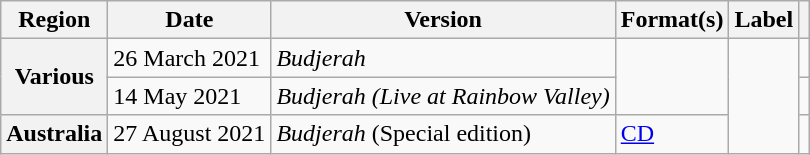<table class="wikitable plainrowheaders">
<tr>
<th scope="col">Region</th>
<th scope="col">Date</th>
<th scope="col">Version</th>
<th scope="col">Format(s)</th>
<th scope="col">Label</th>
<th scope="col"></th>
</tr>
<tr>
<th scope="row" rowspan="2">Various</th>
<td>26 March 2021</td>
<td><em>Budjerah</em></td>
<td rowspan="2"></td>
<td rowspan="3"></td>
<td style="text-align:center;"></td>
</tr>
<tr>
<td>14 May 2021</td>
<td><em>Budjerah (Live at Rainbow Valley)</em></td>
<td style="text-align:center;"></td>
</tr>
<tr>
<th scope="row">Australia</th>
<td>27 August 2021</td>
<td><em>Budjerah</em> (Special edition)</td>
<td><a href='#'>CD</a></td>
<td style="text-align:center;"></td>
</tr>
</table>
